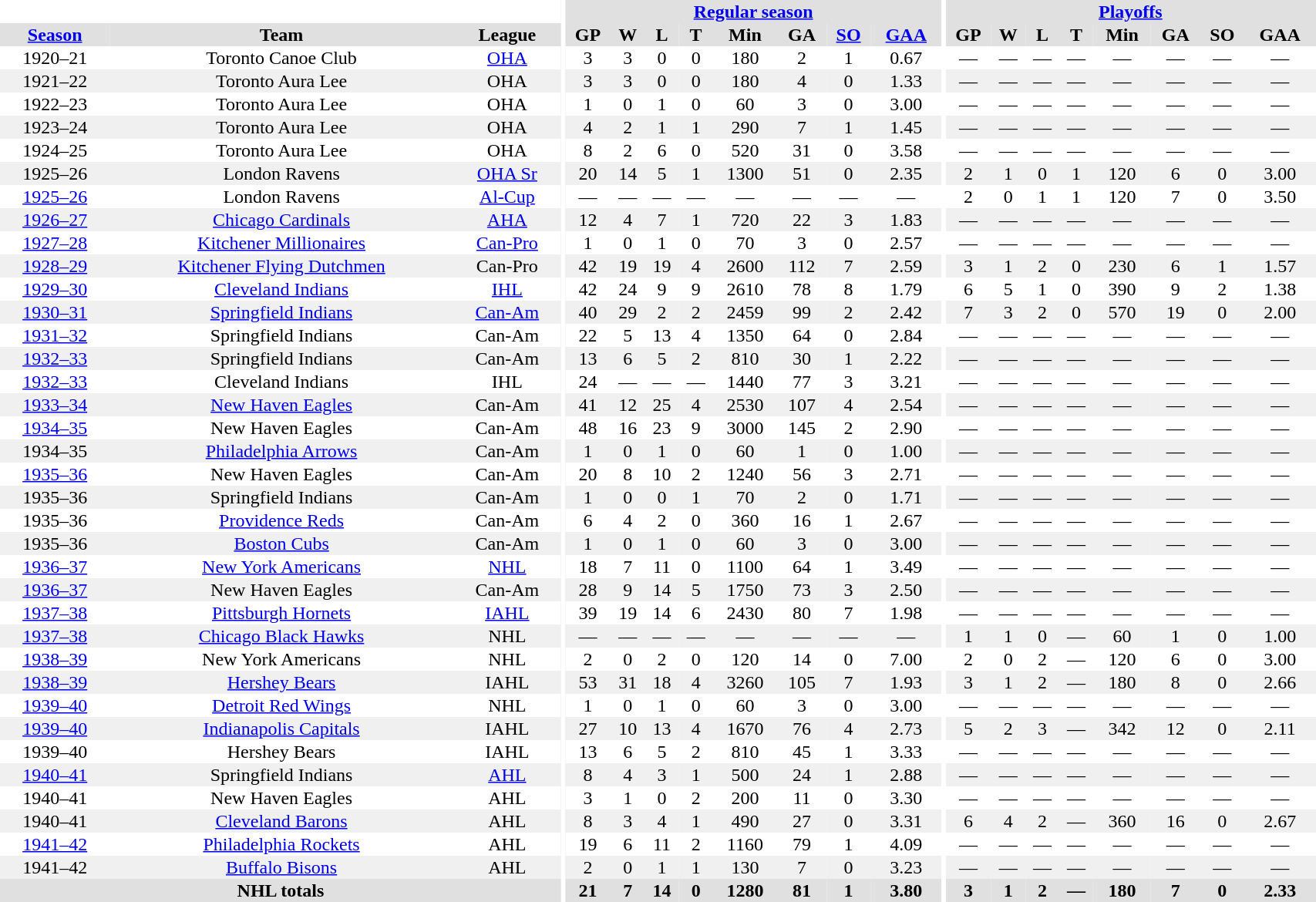<table border="0" cellpadding="1" cellspacing="0" style="width:90%; text-align:center;">
<tr bgcolor="#e0e0e0">
<th colspan="3" bgcolor="#ffffff"></th>
<th rowspan="99" bgcolor="#ffffff"></th>
<th colspan="8" bgcolor="#e0e0e0"><a href='#'>Regular season</a></th>
<th rowspan="99" bgcolor="#ffffff"></th>
<th colspan="8" bgcolor="#e0e0e0"><a href='#'>Playoffs</a></th>
</tr>
<tr bgcolor="#e0e0e0">
<th><a href='#'>Season</a></th>
<th>Team</th>
<th>League</th>
<th>GP</th>
<th>W</th>
<th>L</th>
<th>T</th>
<th>Min</th>
<th>GA</th>
<th><a href='#'>SO</a></th>
<th><a href='#'>GAA</a></th>
<th>GP</th>
<th>W</th>
<th>L</th>
<th>T</th>
<th>Min</th>
<th>GA</th>
<th>SO</th>
<th>GAA</th>
</tr>
<tr>
<td>1920–21</td>
<td>Toronto Canoe Club</td>
<td><a href='#'>OHA</a></td>
<td>3</td>
<td>3</td>
<td>0</td>
<td>0</td>
<td>180</td>
<td>2</td>
<td>1</td>
<td>0.67</td>
<td>—</td>
<td>—</td>
<td>—</td>
<td>—</td>
<td>—</td>
<td>—</td>
<td>—</td>
<td>—</td>
</tr>
<tr bgcolor="#f0f0f0">
<td>1921–22</td>
<td>Toronto Aura Lee</td>
<td>OHA</td>
<td>3</td>
<td>3</td>
<td>0</td>
<td>0</td>
<td>180</td>
<td>4</td>
<td>0</td>
<td>1.33</td>
<td>—</td>
<td>—</td>
<td>—</td>
<td>—</td>
<td>—</td>
<td>—</td>
<td>—</td>
<td>—</td>
</tr>
<tr>
<td>1922–23</td>
<td>Toronto Aura Lee</td>
<td>OHA</td>
<td>1</td>
<td>0</td>
<td>1</td>
<td>0</td>
<td>60</td>
<td>3</td>
<td>0</td>
<td>3.00</td>
<td>—</td>
<td>—</td>
<td>—</td>
<td>—</td>
<td>—</td>
<td>—</td>
<td>—</td>
<td>—</td>
</tr>
<tr bgcolor="#f0f0f0">
<td>1923–24</td>
<td>Toronto Aura Lee</td>
<td>OHA</td>
<td>4</td>
<td>2</td>
<td>1</td>
<td>1</td>
<td>290</td>
<td>7</td>
<td>1</td>
<td>1.45</td>
<td>—</td>
<td>—</td>
<td>—</td>
<td>—</td>
<td>—</td>
<td>—</td>
<td>—</td>
<td>—</td>
</tr>
<tr>
<td>1924–25</td>
<td>Toronto Aura Lee</td>
<td>OHA</td>
<td>8</td>
<td>2</td>
<td>6</td>
<td>0</td>
<td>520</td>
<td>31</td>
<td>0</td>
<td>3.58</td>
<td>—</td>
<td>—</td>
<td>—</td>
<td>—</td>
<td>—</td>
<td>—</td>
<td>—</td>
<td>—</td>
</tr>
<tr bgcolor="#f0f0f0">
<td>1925–26</td>
<td>London Ravens</td>
<td><a href='#'>OHA Sr</a></td>
<td>20</td>
<td>14</td>
<td>5</td>
<td>1</td>
<td>1300</td>
<td>51</td>
<td>0</td>
<td>2.35</td>
<td>2</td>
<td>1</td>
<td>0</td>
<td>1</td>
<td>120</td>
<td>6</td>
<td>0</td>
<td>3.00</td>
</tr>
<tr>
<td><a href='#'>1925–26</a></td>
<td>London Ravens</td>
<td><a href='#'>Al-Cup</a></td>
<td>—</td>
<td>—</td>
<td>—</td>
<td>—</td>
<td>—</td>
<td>—</td>
<td>—</td>
<td>—</td>
<td>2</td>
<td>0</td>
<td>1</td>
<td>1</td>
<td>120</td>
<td>7</td>
<td>0</td>
<td>3.50</td>
</tr>
<tr bgcolor="#f0f0f0">
<td><a href='#'>1926–27</a></td>
<td><a href='#'>Chicago Cardinals</a></td>
<td><a href='#'>AHA</a></td>
<td>12</td>
<td>4</td>
<td>7</td>
<td>1</td>
<td>720</td>
<td>22</td>
<td>3</td>
<td>1.83</td>
<td>—</td>
<td>—</td>
<td>—</td>
<td>—</td>
<td>—</td>
<td>—</td>
<td>—</td>
<td>—</td>
</tr>
<tr>
<td><a href='#'>1927–28</a></td>
<td><a href='#'>Kitchener Millionaires</a></td>
<td><a href='#'>Can-Pro</a></td>
<td>1</td>
<td>0</td>
<td>1</td>
<td>0</td>
<td>70</td>
<td>3</td>
<td>0</td>
<td>2.57</td>
<td>—</td>
<td>—</td>
<td>—</td>
<td>—</td>
<td>—</td>
<td>—</td>
<td>—</td>
<td>—</td>
</tr>
<tr bgcolor="#f0f0f0">
<td><a href='#'>1928–29</a></td>
<td><a href='#'>Kitchener Flying Dutchmen</a></td>
<td>Can-Pro</td>
<td>42</td>
<td>19</td>
<td>19</td>
<td>4</td>
<td>2600</td>
<td>112</td>
<td>7</td>
<td>2.59</td>
<td>3</td>
<td>1</td>
<td>2</td>
<td>0</td>
<td>230</td>
<td>6</td>
<td>1</td>
<td>1.57</td>
</tr>
<tr>
<td><a href='#'>1929–30</a></td>
<td><a href='#'>Cleveland Indians</a></td>
<td><a href='#'>IHL</a></td>
<td>42</td>
<td>24</td>
<td>9</td>
<td>9</td>
<td>2610</td>
<td>78</td>
<td>8</td>
<td>1.79</td>
<td>6</td>
<td>5</td>
<td>1</td>
<td>0</td>
<td>390</td>
<td>9</td>
<td>2</td>
<td>1.38</td>
</tr>
<tr bgcolor="#f0f0f0">
<td><a href='#'>1930–31</a></td>
<td><a href='#'>Springfield Indians</a></td>
<td><a href='#'>Can-Am</a></td>
<td>40</td>
<td>29</td>
<td>2</td>
<td>2</td>
<td>2459</td>
<td>99</td>
<td>2</td>
<td>2.42</td>
<td>7</td>
<td>3</td>
<td>2</td>
<td>0</td>
<td>570</td>
<td>19</td>
<td>0</td>
<td>2.00</td>
</tr>
<tr>
<td><a href='#'>1931–32</a></td>
<td>Springfield Indians</td>
<td>Can-Am</td>
<td>22</td>
<td>5</td>
<td>13</td>
<td>4</td>
<td>1350</td>
<td>64</td>
<td>0</td>
<td>2.84</td>
<td>—</td>
<td>—</td>
<td>—</td>
<td>—</td>
<td>—</td>
<td>—</td>
<td>—</td>
<td>—</td>
</tr>
<tr bgcolor="#f0f0f0">
<td><a href='#'>1932–33</a></td>
<td>Springfield Indians</td>
<td>Can-Am</td>
<td>13</td>
<td>6</td>
<td>5</td>
<td>2</td>
<td>810</td>
<td>30</td>
<td>1</td>
<td>2.22</td>
<td>—</td>
<td>—</td>
<td>—</td>
<td>—</td>
<td>—</td>
<td>—</td>
<td>—</td>
<td>—</td>
</tr>
<tr>
<td><a href='#'>1932–33</a></td>
<td>Cleveland Indians</td>
<td>IHL</td>
<td>24</td>
<td>—</td>
<td>—</td>
<td>—</td>
<td>1440</td>
<td>77</td>
<td>3</td>
<td>3.21</td>
<td>—</td>
<td>—</td>
<td>—</td>
<td>—</td>
<td>—</td>
<td>—</td>
<td>—</td>
<td>—</td>
</tr>
<tr bgcolor="#f0f0f0">
<td><a href='#'>1933–34</a></td>
<td><a href='#'>New Haven Eagles</a></td>
<td>Can-Am</td>
<td>41</td>
<td>12</td>
<td>25</td>
<td>4</td>
<td>2530</td>
<td>107</td>
<td>4</td>
<td>2.54</td>
<td>—</td>
<td>—</td>
<td>—</td>
<td>—</td>
<td>—</td>
<td>—</td>
<td>—</td>
<td>—</td>
</tr>
<tr>
<td><a href='#'>1934–35</a></td>
<td>New Haven Eagles</td>
<td>Can-Am</td>
<td>48</td>
<td>16</td>
<td>23</td>
<td>9</td>
<td>3000</td>
<td>145</td>
<td>2</td>
<td>2.90</td>
<td>—</td>
<td>—</td>
<td>—</td>
<td>—</td>
<td>—</td>
<td>—</td>
<td>—</td>
<td>—</td>
</tr>
<tr bgcolor="#f0f0f0">
<td>1934–35</td>
<td><a href='#'>Philadelphia Arrows</a></td>
<td>Can-Am</td>
<td>1</td>
<td>0</td>
<td>1</td>
<td>0</td>
<td>60</td>
<td>1</td>
<td>0</td>
<td>1.00</td>
<td>—</td>
<td>—</td>
<td>—</td>
<td>—</td>
<td>—</td>
<td>—</td>
<td>—</td>
<td>—</td>
</tr>
<tr>
<td><a href='#'>1935–36</a></td>
<td>New Haven Eagles</td>
<td>Can-Am</td>
<td>20</td>
<td>8</td>
<td>10</td>
<td>2</td>
<td>1240</td>
<td>56</td>
<td>3</td>
<td>2.71</td>
<td>—</td>
<td>—</td>
<td>—</td>
<td>—</td>
<td>—</td>
<td>—</td>
<td>—</td>
<td>—</td>
</tr>
<tr bgcolor="#f0f0f0">
<td>1935–36</td>
<td>Springfield Indians</td>
<td>Can-Am</td>
<td>1</td>
<td>0</td>
<td>0</td>
<td>1</td>
<td>70</td>
<td>2</td>
<td>0</td>
<td>1.71</td>
<td>—</td>
<td>—</td>
<td>—</td>
<td>—</td>
<td>—</td>
<td>—</td>
<td>—</td>
<td>—</td>
</tr>
<tr>
<td>1935–36</td>
<td><a href='#'>Providence Reds</a></td>
<td>Can-Am</td>
<td>6</td>
<td>4</td>
<td>2</td>
<td>0</td>
<td>360</td>
<td>16</td>
<td>1</td>
<td>2.67</td>
<td>—</td>
<td>—</td>
<td>—</td>
<td>—</td>
<td>—</td>
<td>—</td>
<td>—</td>
<td>—</td>
</tr>
<tr bgcolor="#f0f0f0">
<td>1935–36</td>
<td><a href='#'>Boston Cubs</a></td>
<td>Can-Am</td>
<td>1</td>
<td>0</td>
<td>1</td>
<td>0</td>
<td>60</td>
<td>3</td>
<td>0</td>
<td>3.00</td>
<td>—</td>
<td>—</td>
<td>—</td>
<td>—</td>
<td>—</td>
<td>—</td>
<td>—</td>
<td>—</td>
</tr>
<tr>
<td><a href='#'>1936–37</a></td>
<td><a href='#'>New York Americans</a></td>
<td><a href='#'>NHL</a></td>
<td>18</td>
<td>7</td>
<td>11</td>
<td>0</td>
<td>1100</td>
<td>64</td>
<td>1</td>
<td>3.49</td>
<td>—</td>
<td>—</td>
<td>—</td>
<td>—</td>
<td>—</td>
<td>—</td>
<td>—</td>
<td>—</td>
</tr>
<tr bgcolor="#f0f0f0">
<td><a href='#'>1936–37</a></td>
<td>New Haven Eagles</td>
<td>Can-Am</td>
<td>28</td>
<td>9</td>
<td>14</td>
<td>5</td>
<td>1750</td>
<td>73</td>
<td>3</td>
<td>2.50</td>
<td>—</td>
<td>—</td>
<td>—</td>
<td>—</td>
<td>—</td>
<td>—</td>
<td>—</td>
<td>—</td>
</tr>
<tr>
<td><a href='#'>1937–38</a></td>
<td><a href='#'>Pittsburgh Hornets</a></td>
<td><a href='#'>IAHL</a></td>
<td>39</td>
<td>19</td>
<td>14</td>
<td>6</td>
<td>2430</td>
<td>80</td>
<td>7</td>
<td>1.98</td>
<td>—</td>
<td>—</td>
<td>—</td>
<td>—</td>
<td>—</td>
<td>—</td>
<td>—</td>
<td>—</td>
</tr>
<tr bgcolor="#f0f0f0">
<td><a href='#'>1937–38</a></td>
<td><a href='#'>Chicago Black Hawks</a></td>
<td>NHL</td>
<td>—</td>
<td>—</td>
<td>—</td>
<td>—</td>
<td>—</td>
<td>—</td>
<td>—</td>
<td>—</td>
<td>1</td>
<td>1</td>
<td>0</td>
<td>—</td>
<td>60</td>
<td>1</td>
<td>0</td>
<td>1.00</td>
</tr>
<tr>
<td><a href='#'>1938–39</a></td>
<td>New York Americans</td>
<td>NHL</td>
<td>2</td>
<td>0</td>
<td>2</td>
<td>0</td>
<td>120</td>
<td>14</td>
<td>0</td>
<td>7.00</td>
<td>2</td>
<td>0</td>
<td>2</td>
<td>—</td>
<td>120</td>
<td>6</td>
<td>0</td>
<td>3.00</td>
</tr>
<tr bgcolor="#f0f0f0">
<td><a href='#'>1938–39</a></td>
<td><a href='#'>Hershey Bears</a></td>
<td>IAHL</td>
<td>53</td>
<td>31</td>
<td>18</td>
<td>4</td>
<td>3260</td>
<td>105</td>
<td>7</td>
<td>1.93</td>
<td>3</td>
<td>1</td>
<td>2</td>
<td>—</td>
<td>180</td>
<td>8</td>
<td>0</td>
<td>2.66</td>
</tr>
<tr>
<td><a href='#'>1939–40</a></td>
<td><a href='#'>Detroit Red Wings</a></td>
<td>NHL</td>
<td>1</td>
<td>0</td>
<td>1</td>
<td>0</td>
<td>60</td>
<td>3</td>
<td>0</td>
<td>3.00</td>
<td>—</td>
<td>—</td>
<td>—</td>
<td>—</td>
<td>—</td>
<td>—</td>
<td>—</td>
<td>—</td>
</tr>
<tr bgcolor="#f0f0f0">
<td><a href='#'>1939–40</a></td>
<td><a href='#'>Indianapolis Capitals</a></td>
<td>IAHL</td>
<td>27</td>
<td>10</td>
<td>13</td>
<td>4</td>
<td>1670</td>
<td>76</td>
<td>4</td>
<td>2.73</td>
<td>5</td>
<td>2</td>
<td>3</td>
<td>—</td>
<td>342</td>
<td>12</td>
<td>0</td>
<td>2.11</td>
</tr>
<tr>
<td>1939–40</td>
<td>Hershey Bears</td>
<td>IAHL</td>
<td>13</td>
<td>6</td>
<td>5</td>
<td>2</td>
<td>810</td>
<td>45</td>
<td>1</td>
<td>3.33</td>
<td>—</td>
<td>—</td>
<td>—</td>
<td>—</td>
<td>—</td>
<td>—</td>
<td>—</td>
<td>—</td>
</tr>
<tr bgcolor="#f0f0f0">
<td><a href='#'>1940–41</a></td>
<td>Springfield Indians</td>
<td><a href='#'>AHL</a></td>
<td>8</td>
<td>4</td>
<td>3</td>
<td>1</td>
<td>500</td>
<td>24</td>
<td>1</td>
<td>2.88</td>
<td>—</td>
<td>—</td>
<td>—</td>
<td>—</td>
<td>—</td>
<td>—</td>
<td>—</td>
<td>—</td>
</tr>
<tr>
<td>1940–41</td>
<td>New Haven Eagles</td>
<td>AHL</td>
<td>3</td>
<td>1</td>
<td>0</td>
<td>2</td>
<td>200</td>
<td>11</td>
<td>0</td>
<td>3.30</td>
<td>—</td>
<td>—</td>
<td>—</td>
<td>—</td>
<td>—</td>
<td>—</td>
<td>—</td>
<td>—</td>
</tr>
<tr bgcolor="#f0f0f0">
<td>1940–41</td>
<td><a href='#'>Cleveland Barons</a></td>
<td>AHL</td>
<td>8</td>
<td>3</td>
<td>4</td>
<td>1</td>
<td>490</td>
<td>27</td>
<td>0</td>
<td>3.31</td>
<td>6</td>
<td>4</td>
<td>2</td>
<td>—</td>
<td>360</td>
<td>16</td>
<td>0</td>
<td>2.67</td>
</tr>
<tr>
<td><a href='#'>1941–42</a></td>
<td><a href='#'>Philadelphia Rockets</a></td>
<td>AHL</td>
<td>19</td>
<td>6</td>
<td>11</td>
<td>2</td>
<td>1160</td>
<td>79</td>
<td>1</td>
<td>4.09</td>
<td>—</td>
<td>—</td>
<td>—</td>
<td>—</td>
<td>—</td>
<td>—</td>
<td>—</td>
<td>—</td>
</tr>
<tr bgcolor="#f0f0f0">
<td>1941–42</td>
<td><a href='#'>Buffalo Bisons</a></td>
<td>AHL</td>
<td>2</td>
<td>0</td>
<td>1</td>
<td>1</td>
<td>130</td>
<td>7</td>
<td>0</td>
<td>3.23</td>
<td>—</td>
<td>—</td>
<td>—</td>
<td>—</td>
<td>—</td>
<td>—</td>
<td>—</td>
<td>—</td>
</tr>
<tr bgcolor="#e0e0e0">
<th colspan="3">NHL totals</th>
<th>21</th>
<th>7</th>
<th>14</th>
<th>0</th>
<th>1280</th>
<th>81</th>
<th>1</th>
<th>3.80</th>
<th>3</th>
<th>1</th>
<th>2</th>
<th>—</th>
<th>180</th>
<th>7</th>
<th>0</th>
<th>2.33</th>
</tr>
</table>
